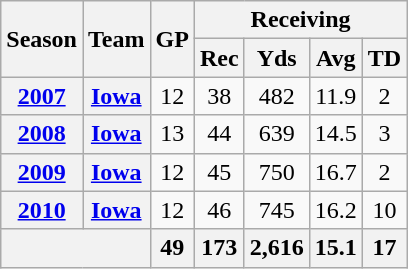<table class="wikitable" style="text-align: center;">
<tr>
<th rowspan="2">Season</th>
<th rowspan="2">Team</th>
<th rowspan="2">GP</th>
<th colspan="4">Receiving</th>
</tr>
<tr>
<th>Rec</th>
<th>Yds</th>
<th>Avg</th>
<th>TD</th>
</tr>
<tr>
<th><a href='#'>2007</a></th>
<th><a href='#'>Iowa</a></th>
<td>12</td>
<td>38</td>
<td>482</td>
<td>11.9</td>
<td>2</td>
</tr>
<tr>
<th><a href='#'>2008</a></th>
<th><a href='#'>Iowa</a></th>
<td>13</td>
<td>44</td>
<td>639</td>
<td>14.5</td>
<td>3</td>
</tr>
<tr>
<th><a href='#'>2009</a></th>
<th><a href='#'>Iowa</a></th>
<td>12</td>
<td>45</td>
<td>750</td>
<td>16.7</td>
<td>2</td>
</tr>
<tr>
<th><a href='#'>2010</a></th>
<th><a href='#'>Iowa</a></th>
<td>12</td>
<td>46</td>
<td>745</td>
<td>16.2</td>
<td>10</td>
</tr>
<tr>
<th colspan="2"></th>
<th>49</th>
<th>173</th>
<th>2,616</th>
<th>15.1</th>
<th>17</th>
</tr>
</table>
